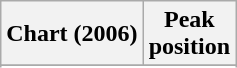<table class="wikitable">
<tr>
<th>Chart (2006)</th>
<th>Peak<br>position</th>
</tr>
<tr>
</tr>
<tr>
</tr>
</table>
